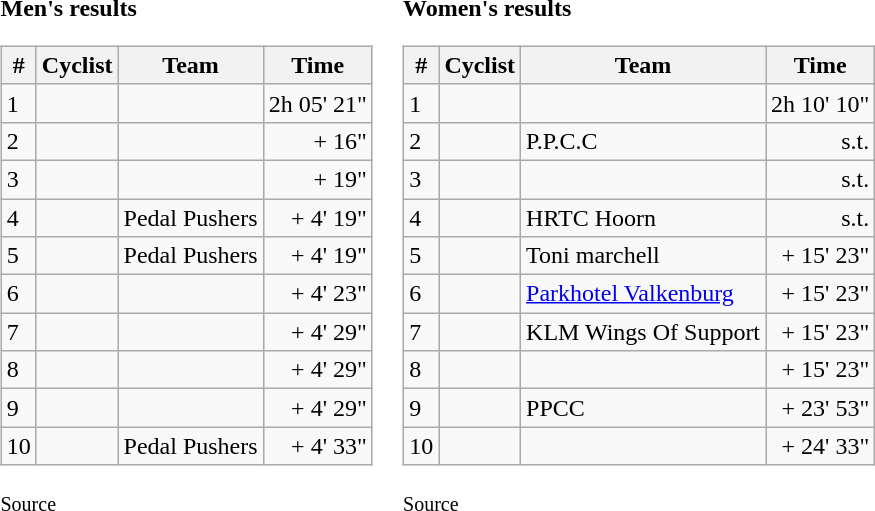<table>
<tr>
<td><strong>Men's results</strong><br><table class="wikitable">
<tr>
<th>#</th>
<th>Cyclist</th>
<th>Team</th>
<th>Time</th>
</tr>
<tr>
<td>1</td>
<td></td>
<td></td>
<td align="right">2h 05' 21"</td>
</tr>
<tr>
<td>2</td>
<td></td>
<td></td>
<td align="right">+ 16"</td>
</tr>
<tr>
<td>3</td>
<td></td>
<td></td>
<td align="right">+ 19"</td>
</tr>
<tr>
<td>4</td>
<td></td>
<td>Pedal Pushers</td>
<td align="right">+ 4' 19"</td>
</tr>
<tr>
<td>5</td>
<td></td>
<td>Pedal Pushers</td>
<td align="right">+ 4' 19"</td>
</tr>
<tr>
<td>6</td>
<td></td>
<td></td>
<td align="right">+ 4' 23"</td>
</tr>
<tr>
<td>7</td>
<td></td>
<td></td>
<td align="right">+ 4' 29"</td>
</tr>
<tr>
<td>8</td>
<td></td>
<td></td>
<td align="right">+ 4' 29"</td>
</tr>
<tr>
<td>9</td>
<td></td>
<td></td>
<td align="right">+ 4' 29"</td>
</tr>
<tr>
<td>10</td>
<td></td>
<td>Pedal Pushers</td>
<td align="right">+ 4' 33"</td>
</tr>
</table>
<small>Source </small></td>
<td><strong>Women's results</strong><br><table class="wikitable">
<tr>
<th>#</th>
<th>Cyclist</th>
<th>Team</th>
<th>Time</th>
</tr>
<tr>
<td>1</td>
<td></td>
<td></td>
<td align="right">2h 10' 10"</td>
</tr>
<tr>
<td>2</td>
<td></td>
<td>P.P.C.C</td>
<td align="right">s.t.</td>
</tr>
<tr>
<td>3</td>
<td></td>
<td></td>
<td align="right">s.t.</td>
</tr>
<tr>
<td>4</td>
<td></td>
<td>HRTC Hoorn</td>
<td align="right">s.t.</td>
</tr>
<tr>
<td>5</td>
<td></td>
<td>Toni marchell</td>
<td align="right">+ 15' 23"</td>
</tr>
<tr>
<td>6</td>
<td></td>
<td><a href='#'>Parkhotel Valkenburg</a></td>
<td align="right">+ 15' 23"</td>
</tr>
<tr>
<td>7</td>
<td></td>
<td>KLM Wings Of Support</td>
<td align="right">+ 15' 23"</td>
</tr>
<tr>
<td>8</td>
<td></td>
<td></td>
<td align="right">+ 15' 23"</td>
</tr>
<tr>
<td>9</td>
<td></td>
<td>PPCC</td>
<td align="right">+ 23' 53"</td>
</tr>
<tr>
<td>10</td>
<td></td>
<td></td>
<td align="right">+ 24' 33"</td>
</tr>
</table>
<small>Source</small></td>
</tr>
</table>
